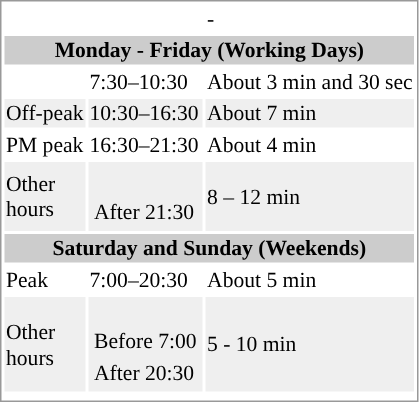<table border=0 style="border:1px solid #999;background-color:white;text-align:left;font-size:90%" class="mw-collapsible">
<tr>
<td colspan=2></td>
<td> - <br> </td>
</tr>
<tr bgcolor=#cccccc>
<th colspan=3 align=center>Monday - Friday (Working Days)</th>
</tr>
<tr>
<td></td>
<td>7:30–10:30</td>
<td>About 3 min and 30 sec</td>
</tr>
<tr bgcolor=#EFEFEF>
<td>Off-peak</td>
<td>10:30–16:30</td>
<td>About 7 min</td>
</tr>
<tr>
<td>PM peak</td>
<td>16:30–21:30</td>
<td>About 4 min</td>
</tr>
<tr bgcolor=#EFEFEF>
<td>Other<br> hours</td>
<td><br><table>
<tr>
<td></td>
</tr>
<tr>
<td>After 21:30</td>
</tr>
</table>
</td>
<td>8 – 12 min</td>
</tr>
<tr bgcolor=#cccccc>
<th colspan=3 align=center>Saturday and Sunday (Weekends)</th>
</tr>
<tr>
<td>Peak</td>
<td>7:00–20:30</td>
<td>About 5 min</td>
</tr>
<tr bgcolor=#EFEFEF>
<td>Other<br> hours</td>
<td><br><table>
<tr>
<td>Before 7:00</td>
</tr>
<tr>
<td>After 20:30</td>
</tr>
</table>
</td>
<td>5 - 10 min</td>
</tr>
<tr style="background:#">
<td colspan = "3"></onlyinclude></td>
</tr>
</table>
